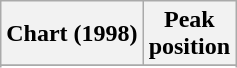<table class="wikitable sortable plainrowheaders">
<tr>
<th scope="col">Chart (1998)</th>
<th scope="col">Peak<br>position</th>
</tr>
<tr>
</tr>
<tr>
</tr>
<tr>
</tr>
<tr>
</tr>
<tr>
</tr>
<tr>
</tr>
<tr>
</tr>
</table>
